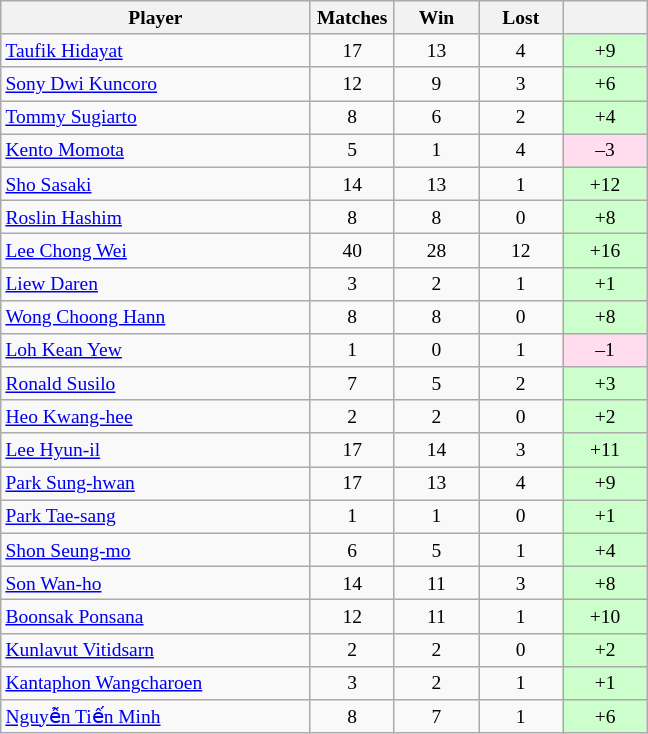<table class=wikitable style="text-align:center; font-size:small">
<tr>
<th width="200">Player</th>
<th width="50">Matches</th>
<th width="50">Win</th>
<th width="50">Lost</th>
<th width="50"></th>
</tr>
<tr>
<td align="left"> <a href='#'>Taufik Hidayat</a></td>
<td>17</td>
<td>13</td>
<td>4</td>
<td bgcolor="#ccffcc">+9</td>
</tr>
<tr>
<td align="left"> <a href='#'>Sony Dwi Kuncoro</a></td>
<td>12</td>
<td>9</td>
<td>3</td>
<td bgcolor="#ccffcc">+6</td>
</tr>
<tr>
<td align="left"> <a href='#'>Tommy Sugiarto</a></td>
<td>8</td>
<td>6</td>
<td>2</td>
<td bgcolor="#ccffcc">+4</td>
</tr>
<tr>
<td align="left"> <a href='#'>Kento Momota</a></td>
<td>5</td>
<td>1</td>
<td>4</td>
<td bgcolor="#ffddee">–3</td>
</tr>
<tr>
<td align="left"> <a href='#'>Sho Sasaki</a></td>
<td>14</td>
<td>13</td>
<td>1</td>
<td bgcolor="#ccffcc">+12</td>
</tr>
<tr>
<td align="left"> <a href='#'>Roslin Hashim</a></td>
<td>8</td>
<td>8</td>
<td>0</td>
<td bgcolor="#ccffcc">+8</td>
</tr>
<tr>
<td align="left"> <a href='#'>Lee Chong Wei</a></td>
<td>40</td>
<td>28</td>
<td>12</td>
<td bgcolor="#ccffcc">+16</td>
</tr>
<tr>
<td align="left"> <a href='#'>Liew Daren</a></td>
<td>3</td>
<td>2</td>
<td>1</td>
<td bgcolor="#ccffcc">+1</td>
</tr>
<tr>
<td align="left"> <a href='#'>Wong Choong Hann</a></td>
<td>8</td>
<td>8</td>
<td>0</td>
<td bgcolor="#ccffcc">+8</td>
</tr>
<tr>
<td align="left"> <a href='#'>Loh Kean Yew</a></td>
<td>1</td>
<td>0</td>
<td>1</td>
<td bgcolor="#ffddee">–1</td>
</tr>
<tr>
<td align="left"> <a href='#'>Ronald Susilo</a></td>
<td>7</td>
<td>5</td>
<td>2</td>
<td bgcolor="#ccffcc">+3</td>
</tr>
<tr>
<td align="left"> <a href='#'>Heo Kwang-hee</a></td>
<td>2</td>
<td>2</td>
<td>0</td>
<td bgcolor="#ccffcc">+2</td>
</tr>
<tr>
<td align="left"> <a href='#'>Lee Hyun-il</a></td>
<td>17</td>
<td>14</td>
<td>3</td>
<td bgcolor="#ccffcc">+11</td>
</tr>
<tr>
<td align="left"> <a href='#'>Park Sung-hwan</a></td>
<td>17</td>
<td>13</td>
<td>4</td>
<td bgcolor="#ccffcc">+9</td>
</tr>
<tr>
<td align="left"> <a href='#'>Park Tae-sang</a></td>
<td>1</td>
<td>1</td>
<td>0</td>
<td bgcolor="#ccffcc">+1</td>
</tr>
<tr>
<td align="left"> <a href='#'>Shon Seung-mo</a></td>
<td>6</td>
<td>5</td>
<td>1</td>
<td bgcolor="#ccffcc">+4</td>
</tr>
<tr>
<td align="left"> <a href='#'>Son Wan-ho</a></td>
<td>14</td>
<td>11</td>
<td>3</td>
<td bgcolor="#ccffcc">+8</td>
</tr>
<tr>
<td align="left"> <a href='#'>Boonsak Ponsana</a></td>
<td>12</td>
<td>11</td>
<td>1</td>
<td bgcolor="#ccffcc">+10</td>
</tr>
<tr>
<td align="left"> <a href='#'>Kunlavut Vitidsarn</a></td>
<td>2</td>
<td>2</td>
<td>0</td>
<td bgcolor="#ccffcc">+2</td>
</tr>
<tr>
<td align="left"> <a href='#'>Kantaphon Wangcharoen</a></td>
<td>3</td>
<td>2</td>
<td>1</td>
<td bgcolor="#ccffcc">+1</td>
</tr>
<tr>
<td align="left"> <a href='#'>Nguyễn Tiến Minh</a></td>
<td>8</td>
<td>7</td>
<td>1</td>
<td bgcolor="#ccffcc">+6</td>
</tr>
</table>
